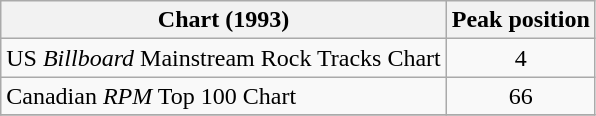<table class="wikitable sortable">
<tr>
<th>Chart (1993)</th>
<th align="center">Peak position</th>
</tr>
<tr>
<td>US <em>Billboard</em> Mainstream Rock Tracks Chart</td>
<td align="center">4</td>
</tr>
<tr>
<td>Canadian <em>RPM</em> Top 100 Chart</td>
<td align="center">66</td>
</tr>
<tr>
</tr>
</table>
